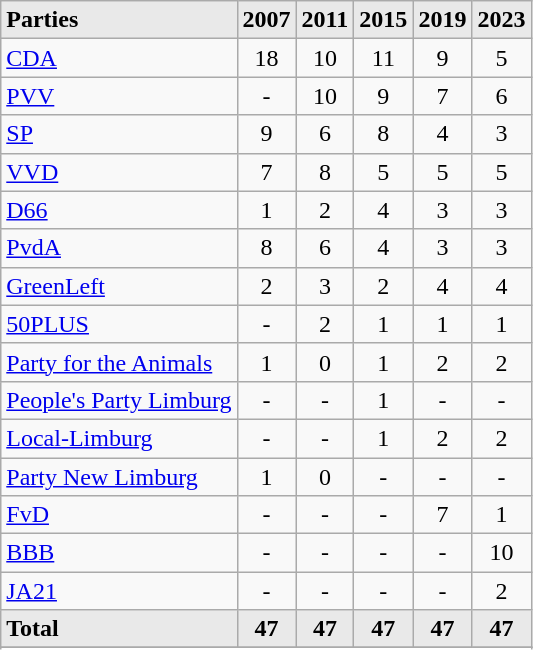<table class="wikitable sortable" style="text-align:center;">
<tr>
<th style="background-color:#E9E9E9;text-align:left;vertical-align:top;">Parties</th>
<th style="background-color:#E9E9E9;text-align:right;vertical-align:top;">2007</th>
<th style="background-color:#E9E9E9;text-align:right;vertical-align:top;">2011</th>
<th style="background-color:#E9E9E9;text-align:right;vertical-align:top;">2015</th>
<th style="background-color:#E9E9E9;text-align:right;vertical-align:top;">2019</th>
<th style="background-color:#E9E9E9;text-align:right;vertical-align:top;">2023</th>
</tr>
<tr>
<td style="text-align:left;"><a href='#'>CDA</a></td>
<td>18</td>
<td>10</td>
<td>11</td>
<td>9</td>
<td>5</td>
</tr>
<tr>
<td style="text-align:left;"><a href='#'>PVV</a></td>
<td>-</td>
<td>10</td>
<td>9</td>
<td>7</td>
<td>6</td>
</tr>
<tr>
<td style="text-align:left;"><a href='#'>SP</a></td>
<td>9</td>
<td>6</td>
<td>8</td>
<td>4</td>
<td>3</td>
</tr>
<tr>
<td style="text-align:left;"><a href='#'>VVD</a></td>
<td>7</td>
<td>8</td>
<td>5</td>
<td>5</td>
<td>5</td>
</tr>
<tr>
<td style="text-align:left;"><a href='#'>D66</a></td>
<td>1</td>
<td>2</td>
<td>4</td>
<td>3</td>
<td>3</td>
</tr>
<tr>
<td style="text-align:left;"><a href='#'>PvdA</a></td>
<td>8</td>
<td>6</td>
<td>4</td>
<td>3</td>
<td>3</td>
</tr>
<tr>
<td style="text-align:left;"><a href='#'>GreenLeft</a></td>
<td>2</td>
<td>3</td>
<td>2</td>
<td>4</td>
<td>4</td>
</tr>
<tr>
<td style="text-align:left;"><a href='#'>50PLUS</a></td>
<td>-</td>
<td>2</td>
<td>1</td>
<td>1</td>
<td>1</td>
</tr>
<tr>
<td style="text-align:left;"><a href='#'>Party for the Animals</a></td>
<td>1</td>
<td>0</td>
<td>1</td>
<td>2</td>
<td>2</td>
</tr>
<tr>
<td style="text-align:left;"><a href='#'>People's Party Limburg</a></td>
<td>-</td>
<td>-</td>
<td>1</td>
<td>-</td>
<td>-</td>
</tr>
<tr>
<td style="text-align:left;"><a href='#'>Local-Limburg</a></td>
<td>-</td>
<td>-</td>
<td>1</td>
<td>2</td>
<td>2</td>
</tr>
<tr>
<td style="text-align:left;"><a href='#'>Party New Limburg</a></td>
<td>1</td>
<td>0</td>
<td>-</td>
<td>-</td>
<td>-</td>
</tr>
<tr>
<td style="text-align:left;"><a href='#'>FvD</a></td>
<td>-</td>
<td>-</td>
<td>-</td>
<td>7</td>
<td>1</td>
</tr>
<tr>
<td style="text-align:left;"><a href='#'>BBB</a></td>
<td>-</td>
<td>-</td>
<td>-</td>
<td>-</td>
<td>10</td>
</tr>
<tr>
<td style="text-align:left;"><a href='#'>JA21</a></td>
<td>-</td>
<td>-</td>
<td>-</td>
<td>-</td>
<td>2</td>
</tr>
<tr>
<th style="text-align:left;background-color:#E9E9E9">Total</th>
<th style="background-color:#E9E9E9">47</th>
<th style="background-color:#E9E9E9">47</th>
<th style="background-color:#E9E9E9">47</th>
<th style="background-color:#E9E9E9">47</th>
<th style="background-color:#E9E9E9">47</th>
</tr>
<tr>
</tr>
<tr>
</tr>
</table>
